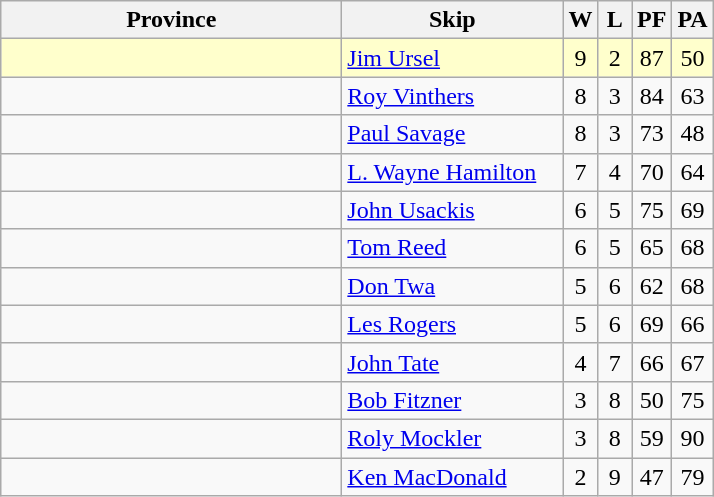<table class="wikitable" style="text-align: center;">
<tr>
<th bgcolor="#efefef" width="220">Province</th>
<th bgcolor="#efefef" width="140">Skip</th>
<th bgcolor="#efefef" width="15">W</th>
<th bgcolor="#efefef" width="15">L</th>
<th bgcolor="#efefef" width="15">PF</th>
<th bgcolor="#efefef" width="15">PA</th>
</tr>
<tr bgcolor="#ffffcc">
<td style="text-align: left;"></td>
<td style="text-align: left;"><a href='#'>Jim Ursel</a></td>
<td>9</td>
<td>2</td>
<td>87</td>
<td>50</td>
</tr>
<tr>
<td style="text-align: left;"></td>
<td style="text-align: left;"><a href='#'>Roy Vinthers</a></td>
<td>8</td>
<td>3</td>
<td>84</td>
<td>63</td>
</tr>
<tr>
<td style="text-align: left;"></td>
<td style="text-align: left;"><a href='#'>Paul Savage</a></td>
<td>8</td>
<td>3</td>
<td>73</td>
<td>48</td>
</tr>
<tr>
<td style="text-align: left;"></td>
<td style="text-align: left;"><a href='#'>L. Wayne Hamilton</a></td>
<td>7</td>
<td>4</td>
<td>70</td>
<td>64</td>
</tr>
<tr>
<td style="text-align: left;"></td>
<td style="text-align: left;"><a href='#'>John Usackis</a></td>
<td>6</td>
<td>5</td>
<td>75</td>
<td>69</td>
</tr>
<tr>
<td style="text-align: left;"></td>
<td style="text-align: left;"><a href='#'>Tom Reed</a></td>
<td>6</td>
<td>5</td>
<td>65</td>
<td>68</td>
</tr>
<tr>
<td style="text-align: left;"></td>
<td style="text-align: left;"><a href='#'>Don Twa</a></td>
<td>5</td>
<td>6</td>
<td>62</td>
<td>68</td>
</tr>
<tr>
<td style="text-align: left;"></td>
<td style="text-align: left;"><a href='#'>Les Rogers</a></td>
<td>5</td>
<td>6</td>
<td>69</td>
<td>66</td>
</tr>
<tr>
<td style="text-align: left;"></td>
<td style="text-align: left;"><a href='#'>John Tate</a></td>
<td>4</td>
<td>7</td>
<td>66</td>
<td>67</td>
</tr>
<tr>
<td style="text-align: left;"></td>
<td style="text-align: left;"><a href='#'>Bob Fitzner</a></td>
<td>3</td>
<td>8</td>
<td>50</td>
<td>75</td>
</tr>
<tr>
<td style="text-align: left;"></td>
<td style="text-align: left;"><a href='#'>Roly Mockler</a></td>
<td>3</td>
<td>8</td>
<td>59</td>
<td>90</td>
</tr>
<tr>
<td style="text-align: left;"></td>
<td style="text-align: left;"><a href='#'>Ken MacDonald</a></td>
<td>2</td>
<td>9</td>
<td>47</td>
<td>79</td>
</tr>
</table>
